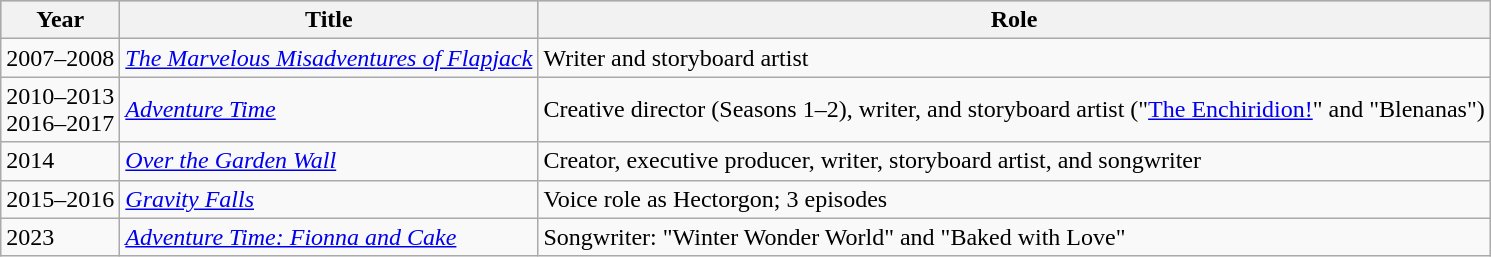<table class="wikitable">
<tr style="background:#b0c4de; text-align:center;">
<th>Year</th>
<th>Title</th>
<th>Role</th>
</tr>
<tr>
<td>2007–2008</td>
<td><em><a href='#'>The Marvelous Misadventures of Flapjack</a></em></td>
<td>Writer and storyboard artist</td>
</tr>
<tr>
<td>2010–2013<br>2016–2017</td>
<td><em><a href='#'>Adventure Time</a></em></td>
<td>Creative director (Seasons 1–2), writer, and storyboard artist ("<a href='#'>The Enchiridion!</a>" and 	"Blenanas")</td>
</tr>
<tr>
<td>2014</td>
<td><em><a href='#'>Over the Garden Wall</a></em></td>
<td>Creator, executive producer, writer, storyboard artist, and songwriter</td>
</tr>
<tr>
<td>2015–2016</td>
<td><em><a href='#'>Gravity Falls</a></em></td>
<td>Voice role as Hectorgon; 3 episodes</td>
</tr>
<tr>
<td>2023</td>
<td><em><a href='#'>Adventure Time: Fionna and Cake</a></em></td>
<td>Songwriter: "Winter Wonder World" and "Baked with Love"</td>
</tr>
</table>
